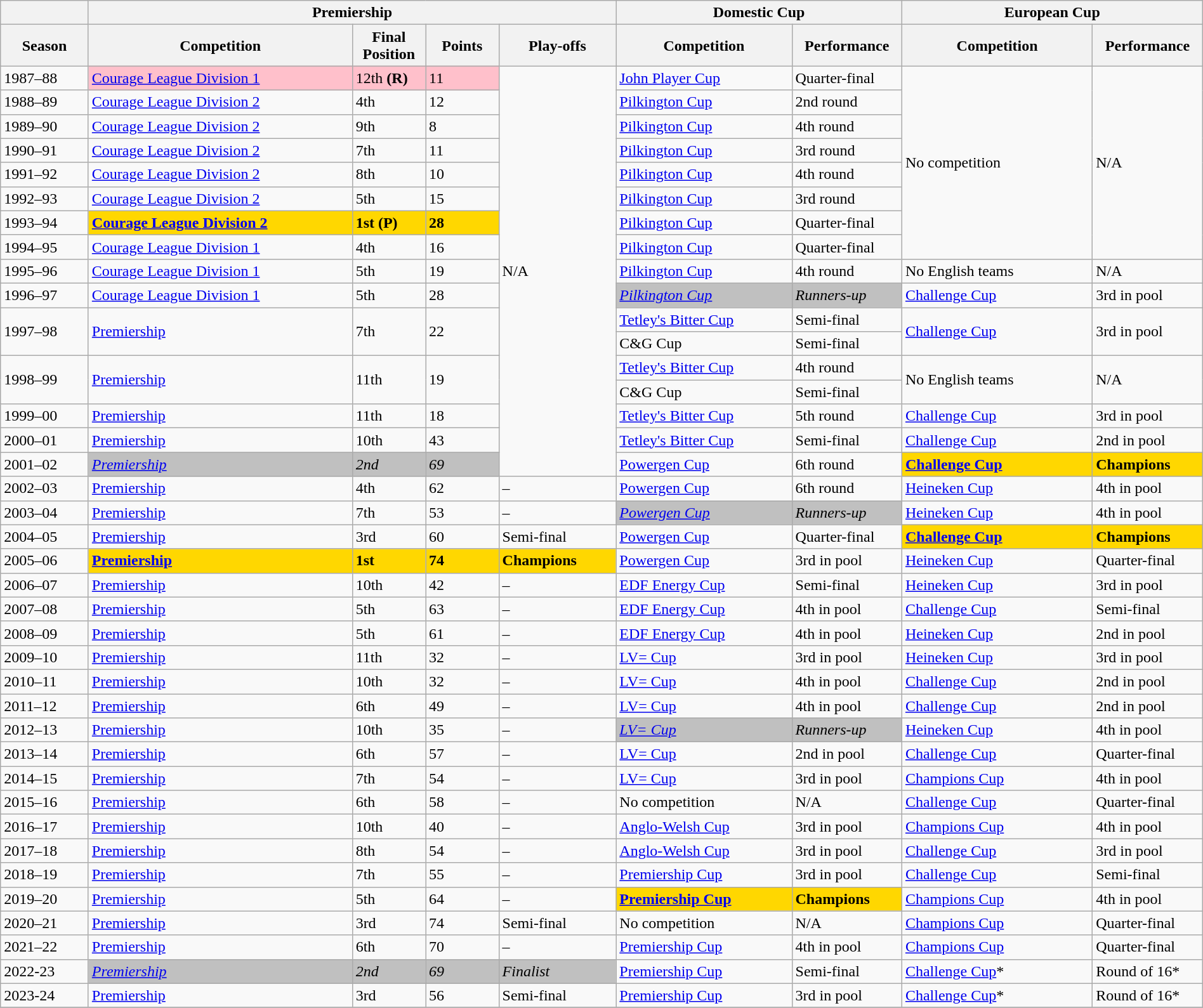<table class="wikitable" style="margin:auto; width:100%;">
<tr>
<th colspan="1"></th>
<th colspan="4">Premiership</th>
<th colspan="2">Domestic Cup</th>
<th colspan="2">European Cup</th>
</tr>
<tr>
<th style="text-align:center; width:6%;">Season</th>
<th style="text-align:center; width:18%;">Competition</th>
<th style="text-align:center; width:5%;">Final Position</th>
<th style="text-align:center; width:5%;">Points</th>
<th style="text-align:center; width:8%;">Play-offs</th>
<th style="text-align:center; width:12%;">Competition</th>
<th style="text-align:center; width:7%;">Performance</th>
<th style="text-align:center; width:13%;">Competition</th>
<th style="text-align:center; width:7%;">Performance</th>
</tr>
<tr>
<td>1987–88</td>
<td style="background: pink"><a href='#'>Courage League Division 1</a></td>
<td style="background: pink">12th <strong>(R)</strong></td>
<td style="background: pink">11</td>
<td rowspan=17>N/A</td>
<td><a href='#'>John Player Cup</a></td>
<td>Quarter-final</td>
<td rowspan=8>No competition</td>
<td rowspan=8>N/A</td>
</tr>
<tr>
<td>1988–89</td>
<td><a href='#'>Courage League Division 2</a></td>
<td>4th</td>
<td>12</td>
<td><a href='#'>Pilkington Cup</a></td>
<td>2nd round</td>
</tr>
<tr>
<td>1989–90</td>
<td><a href='#'>Courage League Division 2</a></td>
<td>9th</td>
<td>8</td>
<td><a href='#'>Pilkington Cup</a></td>
<td>4th round</td>
</tr>
<tr>
<td>1990–91</td>
<td><a href='#'>Courage League Division 2</a></td>
<td>7th</td>
<td>11</td>
<td><a href='#'>Pilkington Cup</a></td>
<td>3rd round</td>
</tr>
<tr>
<td>1991–92</td>
<td><a href='#'>Courage League Division 2</a></td>
<td>8th</td>
<td>10</td>
<td><a href='#'>Pilkington Cup</a></td>
<td>4th round</td>
</tr>
<tr>
<td>1992–93</td>
<td><a href='#'>Courage League Division 2</a></td>
<td>5th</td>
<td>15</td>
<td><a href='#'>Pilkington Cup</a></td>
<td>3rd round</td>
</tr>
<tr>
<td>1993–94</td>
<td style="background: gold"><strong><a href='#'>Courage League Division 2</a></strong></td>
<td style="background: gold"><strong>1st (P)</strong></td>
<td style="background: gold"><strong>28</strong></td>
<td><a href='#'>Pilkington Cup</a></td>
<td>Quarter-final</td>
</tr>
<tr>
<td>1994–95</td>
<td><a href='#'>Courage League Division 1</a></td>
<td>4th</td>
<td>16</td>
<td><a href='#'>Pilkington Cup</a></td>
<td>Quarter-final</td>
</tr>
<tr>
<td>1995–96</td>
<td><a href='#'>Courage League Division 1</a></td>
<td>5th</td>
<td>19</td>
<td><a href='#'>Pilkington Cup</a></td>
<td>4th round</td>
<td>No English teams</td>
<td>N/A</td>
</tr>
<tr>
<td>1996–97</td>
<td><a href='#'>Courage League Division 1</a></td>
<td>5th</td>
<td>28</td>
<td style="background: silver"><em><a href='#'>Pilkington Cup</a></em></td>
<td style="background: silver"><em>Runners-up</em></td>
<td><a href='#'>Challenge Cup</a></td>
<td>3rd in pool</td>
</tr>
<tr>
<td rowspan=2>1997–98</td>
<td rowspan=2><a href='#'>Premiership</a></td>
<td rowspan=2>7th</td>
<td rowspan=2>22</td>
<td><a href='#'>Tetley's Bitter Cup</a></td>
<td>Semi-final</td>
<td rowspan=2><a href='#'>Challenge Cup</a></td>
<td rowspan=2>3rd in pool</td>
</tr>
<tr>
<td>C&G Cup</td>
<td>Semi-final</td>
</tr>
<tr>
<td rowspan=2>1998–99</td>
<td rowspan=2><a href='#'>Premiership</a></td>
<td rowspan=2>11th</td>
<td rowspan=2>19</td>
<td><a href='#'>Tetley's Bitter Cup</a></td>
<td>4th round</td>
<td rowspan=2>No English teams</td>
<td rowspan=2>N/A</td>
</tr>
<tr>
<td>C&G Cup</td>
<td>Semi-final</td>
</tr>
<tr>
<td>1999–00</td>
<td><a href='#'>Premiership</a></td>
<td>11th</td>
<td>18</td>
<td><a href='#'>Tetley's Bitter Cup</a></td>
<td>5th round</td>
<td><a href='#'>Challenge Cup</a></td>
<td>3rd in pool</td>
</tr>
<tr>
<td>2000–01</td>
<td><a href='#'>Premiership</a></td>
<td>10th</td>
<td>43</td>
<td><a href='#'>Tetley's Bitter Cup</a></td>
<td>Semi-final</td>
<td><a href='#'>Challenge Cup</a></td>
<td>2nd in pool</td>
</tr>
<tr>
<td>2001–02</td>
<td style="background: silver"><em><a href='#'>Premiership</a></em></td>
<td style="background: silver"><em>2nd</em></td>
<td style="background: silver"><em>69</em></td>
<td><a href='#'>Powergen Cup</a></td>
<td>6th round</td>
<td style="background: gold"><strong><a href='#'>Challenge Cup</a></strong></td>
<td style="background: gold"><strong>Champions</strong></td>
</tr>
<tr>
<td>2002–03</td>
<td><a href='#'>Premiership</a></td>
<td>4th</td>
<td>62</td>
<td>–</td>
<td><a href='#'>Powergen Cup</a></td>
<td>6th round</td>
<td><a href='#'>Heineken Cup</a></td>
<td>4th in pool</td>
</tr>
<tr>
<td>2003–04</td>
<td><a href='#'>Premiership</a></td>
<td>7th</td>
<td>53</td>
<td>–</td>
<td style="background: silver"><em><a href='#'>Powergen Cup</a></em></td>
<td style="background: silver"><em>Runners-up</em></td>
<td><a href='#'>Heineken Cup</a></td>
<td>4th in pool</td>
</tr>
<tr>
<td>2004–05</td>
<td><a href='#'>Premiership</a></td>
<td>3rd</td>
<td>60</td>
<td>Semi-final</td>
<td><a href='#'>Powergen Cup</a></td>
<td>Quarter-final</td>
<td style="background: gold"><strong><a href='#'>Challenge Cup</a></strong></td>
<td style="background: gold"><strong>Champions</strong></td>
</tr>
<tr>
<td>2005–06</td>
<td style="background: gold"><strong><a href='#'>Premiership</a></strong></td>
<td style="background: gold"><strong>1st</strong></td>
<td style="background: gold"><strong>74</strong></td>
<td style="background: gold"><strong>Champions</strong></td>
<td><a href='#'>Powergen Cup</a></td>
<td>3rd in pool</td>
<td><a href='#'>Heineken Cup</a></td>
<td>Quarter-final</td>
</tr>
<tr>
<td>2006–07</td>
<td><a href='#'>Premiership</a></td>
<td>10th</td>
<td>42</td>
<td>–</td>
<td><a href='#'>EDF Energy Cup</a></td>
<td>Semi-final</td>
<td Semi-final><a href='#'>Heineken Cup</a></td>
<td>3rd in pool</td>
</tr>
<tr>
<td>2007–08</td>
<td><a href='#'>Premiership</a></td>
<td>5th</td>
<td>63</td>
<td>–</td>
<td><a href='#'>EDF Energy Cup</a></td>
<td>4th in pool</td>
<td><a href='#'>Challenge Cup</a></td>
<td>Semi-final</td>
</tr>
<tr>
<td>2008–09</td>
<td><a href='#'>Premiership</a></td>
<td>5th</td>
<td>61</td>
<td>–</td>
<td><a href='#'>EDF Energy Cup</a></td>
<td>4th in pool</td>
<td><a href='#'>Heineken Cup</a></td>
<td>2nd in pool</td>
</tr>
<tr>
<td>2009–10</td>
<td><a href='#'>Premiership</a></td>
<td>11th</td>
<td>32</td>
<td>–</td>
<td><a href='#'>LV= Cup</a></td>
<td>3rd in pool</td>
<td><a href='#'>Heineken Cup</a></td>
<td>3rd in pool</td>
</tr>
<tr>
<td>2010–11</td>
<td><a href='#'>Premiership</a></td>
<td>10th</td>
<td>32</td>
<td>–</td>
<td><a href='#'>LV= Cup</a></td>
<td>4th in pool</td>
<td><a href='#'>Challenge Cup</a></td>
<td>2nd in pool</td>
</tr>
<tr>
<td>2011–12</td>
<td><a href='#'>Premiership</a></td>
<td>6th</td>
<td>49</td>
<td>–</td>
<td><a href='#'>LV= Cup</a></td>
<td>4th in pool</td>
<td><a href='#'>Challenge Cup</a></td>
<td>2nd in pool</td>
</tr>
<tr>
<td>2012–13</td>
<td><a href='#'>Premiership</a></td>
<td>10th</td>
<td>35</td>
<td>–</td>
<td style="background: silver"><em><a href='#'>LV= Cup</a></em></td>
<td style="background: silver"><em>Runners-up</em></td>
<td><a href='#'>Heineken Cup</a></td>
<td>4th in pool</td>
</tr>
<tr>
<td>2013–14</td>
<td><a href='#'>Premiership</a></td>
<td>6th</td>
<td>57</td>
<td>–</td>
<td><a href='#'>LV= Cup</a></td>
<td>2nd in pool</td>
<td><a href='#'>Challenge Cup</a></td>
<td>Quarter-final</td>
</tr>
<tr>
<td>2014–15</td>
<td><a href='#'>Premiership</a></td>
<td>7th</td>
<td>54</td>
<td>–</td>
<td><a href='#'>LV= Cup</a></td>
<td>3rd in pool</td>
<td><a href='#'>Champions Cup</a></td>
<td>4th in pool</td>
</tr>
<tr>
<td>2015–16</td>
<td><a href='#'>Premiership</a></td>
<td>6th</td>
<td>58</td>
<td>–</td>
<td>No competition</td>
<td>N/A</td>
<td><a href='#'>Challenge Cup</a></td>
<td>Quarter-final</td>
</tr>
<tr>
<td>2016–17</td>
<td><a href='#'>Premiership</a></td>
<td>10th</td>
<td>40</td>
<td>–</td>
<td><a href='#'>Anglo-Welsh Cup</a></td>
<td>3rd in pool</td>
<td><a href='#'>Champions Cup</a></td>
<td>4th in pool</td>
</tr>
<tr>
<td>2017–18</td>
<td><a href='#'>Premiership</a></td>
<td>8th</td>
<td>54</td>
<td>–</td>
<td><a href='#'>Anglo-Welsh Cup</a></td>
<td>3rd in pool</td>
<td><a href='#'>Challenge Cup</a></td>
<td>3rd in pool</td>
</tr>
<tr>
<td>2018–19</td>
<td><a href='#'>Premiership</a></td>
<td>7th</td>
<td>55</td>
<td>–</td>
<td><a href='#'>Premiership Cup</a></td>
<td>3rd in pool</td>
<td><a href='#'>Challenge Cup</a></td>
<td>Semi-final</td>
</tr>
<tr>
<td>2019–20</td>
<td><a href='#'>Premiership</a></td>
<td>5th</td>
<td>64</td>
<td>–</td>
<td style="background: gold"><strong><a href='#'>Premiership Cup</a></strong></td>
<td style="background: gold"><strong>Champions</strong></td>
<td><a href='#'>Champions Cup</a></td>
<td>4th in pool</td>
</tr>
<tr>
<td>2020–21</td>
<td><a href='#'>Premiership</a></td>
<td>3rd</td>
<td>74</td>
<td>Semi-final</td>
<td>No competition</td>
<td>N/A</td>
<td><a href='#'>Champions Cup</a></td>
<td>Quarter-final</td>
</tr>
<tr>
<td>2021–22</td>
<td><a href='#'>Premiership</a></td>
<td>6th</td>
<td>70</td>
<td>–</td>
<td><a href='#'>Premiership Cup</a></td>
<td>4th in pool</td>
<td><a href='#'>Champions Cup</a></td>
<td>Quarter-final</td>
</tr>
<tr>
<td>2022-23</td>
<td style="background:silver"><em><a href='#'>Premiership</a></em></td>
<td style="background:silver"><em>2nd</em></td>
<td style="background:silver"><em>69</em></td>
<td style="background:silver"><em>Finalist</em></td>
<td><a href='#'>Premiership Cup</a></td>
<td>Semi-final</td>
<td><a href='#'>Challenge Cup</a>*</td>
<td>Round of 16*</td>
</tr>
<tr>
<td>2023-24</td>
<td><a href='#'>Premiership</a></td>
<td>3rd</td>
<td>56</td>
<td>Semi-final</td>
<td><a href='#'>Premiership Cup</a></td>
<td>3rd in pool</td>
<td><a href='#'>Challenge Cup</a>*</td>
<td>Round of 16*</td>
</tr>
<tr>
</tr>
</table>
